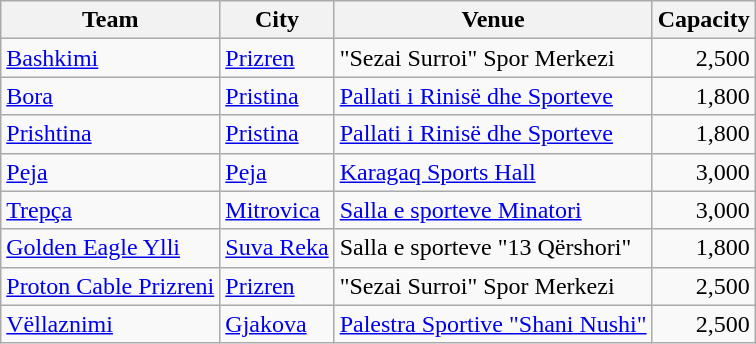<table class="wikitable sortable">
<tr>
<th>Team</th>
<th>City</th>
<th>Venue</th>
<th>Capacity</th>
</tr>
<tr>
<td><a href='#'>Bashkimi</a></td>
<td><a href='#'>Prizren</a></td>
<td>"Sezai Surroi" Spor Merkezi</td>
<td align=right>2,500</td>
</tr>
<tr>
<td><a href='#'>Bora</a></td>
<td><a href='#'>Pristina</a></td>
<td><a href='#'>Pallati i Rinisë dhe Sporteve</a></td>
<td align=right>1,800</td>
</tr>
<tr>
<td><a href='#'>Prishtina</a></td>
<td><a href='#'>Pristina</a></td>
<td><a href='#'>Pallati i Rinisë dhe Sporteve</a></td>
<td align=right>1,800</td>
</tr>
<tr>
<td><a href='#'>Peja</a></td>
<td><a href='#'>Peja</a></td>
<td><a href='#'>Karagaq Sports Hall</a></td>
<td align=right>3,000</td>
</tr>
<tr>
<td><a href='#'>Trepça</a></td>
<td><a href='#'>Mitrovica</a></td>
<td><a href='#'>Salla e sporteve Minatori</a></td>
<td align=right>3,000</td>
</tr>
<tr>
<td><a href='#'>Golden Eagle Ylli</a></td>
<td><a href='#'>Suva Reka</a></td>
<td>Salla e sporteve "13 Qërshori"</td>
<td align=right>1,800</td>
</tr>
<tr>
<td><a href='#'>Proton Cable Prizreni</a></td>
<td><a href='#'>Prizren</a></td>
<td>"Sezai Surroi" Spor Merkezi</td>
<td align=right>2,500</td>
</tr>
<tr>
<td><a href='#'>Vëllaznimi</a></td>
<td><a href='#'>Gjakova</a></td>
<td><a href='#'>Palestra Sportive "Shani Nushi"</a></td>
<td align=right>2,500</td>
</tr>
</table>
